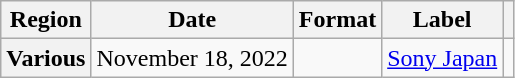<table class="wikitable plainrowheaders">
<tr>
<th scope="col">Region</th>
<th scope="col">Date</th>
<th scope="col">Format</th>
<th scope="col">Label</th>
<th scope="col"></th>
</tr>
<tr>
<th scope="row">Various</th>
<td>November 18, 2022</td>
<td></td>
<td><a href='#'>Sony Japan</a></td>
<td style="text-align:center"></td>
</tr>
</table>
